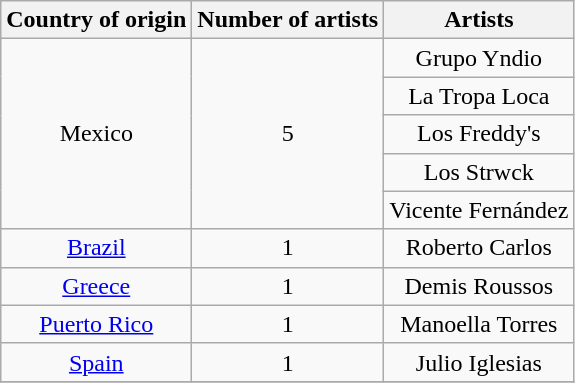<table class="wikitable">
<tr>
<th>Country of origin</th>
<th>Number of artists</th>
<th>Artists</th>
</tr>
<tr>
<td align="center" rowspan="5">Mexico</td>
<td align="center" rowspan="5">5</td>
<td align="center">Grupo Yndio</td>
</tr>
<tr>
<td align="center">La Tropa Loca</td>
</tr>
<tr>
<td align="center">Los Freddy's</td>
</tr>
<tr>
<td align="center">Los Strwck</td>
</tr>
<tr>
<td align="center">Vicente Fernández</td>
</tr>
<tr>
<td align="center" rowspan="1"><a href='#'>Brazil</a></td>
<td align="center" rowspan="1">1</td>
<td align="center">Roberto Carlos</td>
</tr>
<tr>
<td align="center" rowspan="1"><a href='#'>Greece</a></td>
<td align="center" rowspan="1">1</td>
<td align="center">Demis Roussos</td>
</tr>
<tr>
<td align="center" rowspan="1"><a href='#'>Puerto Rico</a></td>
<td align="center" rowspan="1">1</td>
<td align="center">Manoella Torres</td>
</tr>
<tr>
<td align="center" rowspan="1"><a href='#'>Spain</a></td>
<td align="center" rowspan="1">1</td>
<td align="center">Julio Iglesias</td>
</tr>
<tr>
</tr>
</table>
